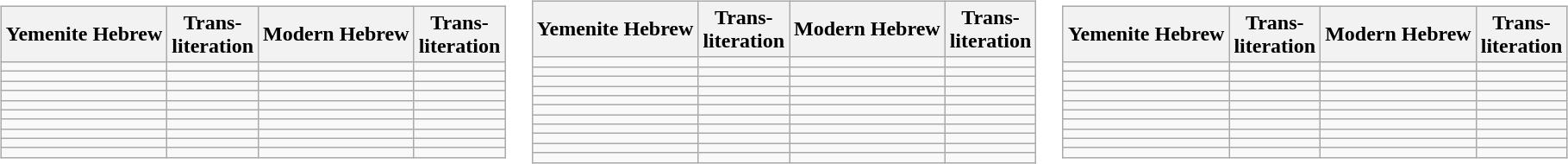<table>
<tr>
<td><br><table class="wikitable" style="text-align:center;">
<tr>
<th>Yemenite Hebrew</th>
<th>Trans-<br>literation</th>
<th>Modern Hebrew</th>
<th>Trans-<br>literation</th>
</tr>
<tr>
<td></td>
<td></td>
<td></td>
<td></td>
</tr>
<tr>
<td></td>
<td></td>
<td></td>
<td></td>
</tr>
<tr>
<td></td>
<td></td>
<td></td>
<td></td>
</tr>
<tr>
<td></td>
<td></td>
<td></td>
<td></td>
</tr>
<tr>
<td></td>
<td></td>
<td></td>
<td></td>
</tr>
<tr>
<td></td>
<td></td>
<td></td>
<td></td>
</tr>
<tr>
<td></td>
<td></td>
<td></td>
<td></td>
</tr>
<tr>
<td></td>
<td></td>
<td></td>
<td></td>
</tr>
<tr>
<td></td>
<td></td>
<td></td>
<td></td>
</tr>
<tr>
<td></td>
<td></td>
<td></td>
<td></td>
</tr>
</table>
</td>
<td><br><table class="wikitable" style="text-align:center;">
<tr>
<th>Yemenite Hebrew</th>
<th>Trans-<br>literation</th>
<th>Modern Hebrew</th>
<th>Trans-<br>literation</th>
</tr>
<tr>
<td></td>
<td></td>
<td></td>
<td></td>
</tr>
<tr>
<td></td>
<td></td>
<td></td>
<td></td>
</tr>
<tr>
<td></td>
<td></td>
<td></td>
<td></td>
</tr>
<tr>
<td></td>
<td></td>
<td></td>
<td></td>
</tr>
<tr>
<td></td>
<td></td>
<td></td>
<td></td>
</tr>
<tr>
<td></td>
<td></td>
<td></td>
<td></td>
</tr>
<tr>
<td></td>
<td></td>
<td></td>
<td></td>
</tr>
<tr>
<td></td>
<td></td>
<td></td>
<td></td>
</tr>
<tr>
<td></td>
<td></td>
<td></td>
<td></td>
</tr>
<tr>
<td></td>
<td></td>
<td></td>
<td></td>
</tr>
<tr>
<td></td>
<td></td>
<td></td>
<td></td>
</tr>
</table>
</td>
<td><br><table class="wikitable" style="text-align:center;">
<tr>
<th>Yemenite Hebrew</th>
<th>Trans-<br>literation</th>
<th>Modern Hebrew</th>
<th>Trans-<br>literation</th>
</tr>
<tr>
<td></td>
<td></td>
<td></td>
<td></td>
</tr>
<tr>
<td></td>
<td></td>
<td></td>
<td></td>
</tr>
<tr>
<td></td>
<td></td>
<td></td>
<td></td>
</tr>
<tr>
<td></td>
<td></td>
<td></td>
<td></td>
</tr>
<tr>
<td></td>
<td></td>
<td></td>
<td></td>
</tr>
<tr>
<td></td>
<td></td>
<td></td>
<td></td>
</tr>
<tr>
<td></td>
<td></td>
<td></td>
<td></td>
</tr>
<tr>
<td></td>
<td></td>
<td></td>
<td></td>
</tr>
<tr>
<td></td>
<td></td>
<td></td>
<td></td>
</tr>
<tr>
<td></td>
<td></td>
<td></td>
<td></td>
</tr>
</table>
</td>
</tr>
</table>
